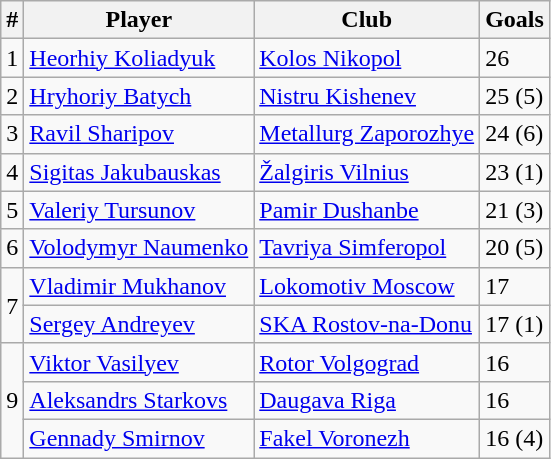<table class="wikitable">
<tr>
<th>#</th>
<th>Player</th>
<th>Club</th>
<th>Goals</th>
</tr>
<tr>
<td>1</td>
<td><a href='#'>Heorhiy Koliadyuk</a></td>
<td><a href='#'>Kolos Nikopol</a></td>
<td>26</td>
</tr>
<tr>
<td>2</td>
<td><a href='#'>Hryhoriy Batych</a></td>
<td><a href='#'>Nistru Kishenev</a></td>
<td>25 (5)</td>
</tr>
<tr>
<td>3</td>
<td><a href='#'>Ravil Sharipov</a></td>
<td><a href='#'>Metallurg Zaporozhye</a></td>
<td>24 (6)</td>
</tr>
<tr>
<td>4</td>
<td><a href='#'>Sigitas Jakubauskas</a></td>
<td><a href='#'>Žalgiris Vilnius</a></td>
<td>23 (1)</td>
</tr>
<tr>
<td>5</td>
<td><a href='#'>Valeriy Tursunov</a></td>
<td><a href='#'>Pamir Dushanbe</a></td>
<td>21 (3)</td>
</tr>
<tr>
<td>6</td>
<td><a href='#'>Volodymyr Naumenko</a></td>
<td><a href='#'>Tavriya Simferopol</a></td>
<td>20 (5)</td>
</tr>
<tr>
<td rowspan=2>7</td>
<td><a href='#'>Vladimir Mukhanov</a></td>
<td><a href='#'>Lokomotiv Moscow</a></td>
<td>17</td>
</tr>
<tr>
<td><a href='#'>Sergey Andreyev</a></td>
<td><a href='#'>SKA Rostov-na-Donu</a></td>
<td>17 (1)</td>
</tr>
<tr>
<td rowspan=3>9</td>
<td><a href='#'>Viktor Vasilyev</a></td>
<td><a href='#'>Rotor Volgograd</a></td>
<td>16</td>
</tr>
<tr>
<td><a href='#'>Aleksandrs Starkovs</a></td>
<td><a href='#'>Daugava Riga</a></td>
<td>16</td>
</tr>
<tr>
<td><a href='#'>Gennady Smirnov</a></td>
<td><a href='#'>Fakel Voronezh</a></td>
<td>16 (4)</td>
</tr>
</table>
